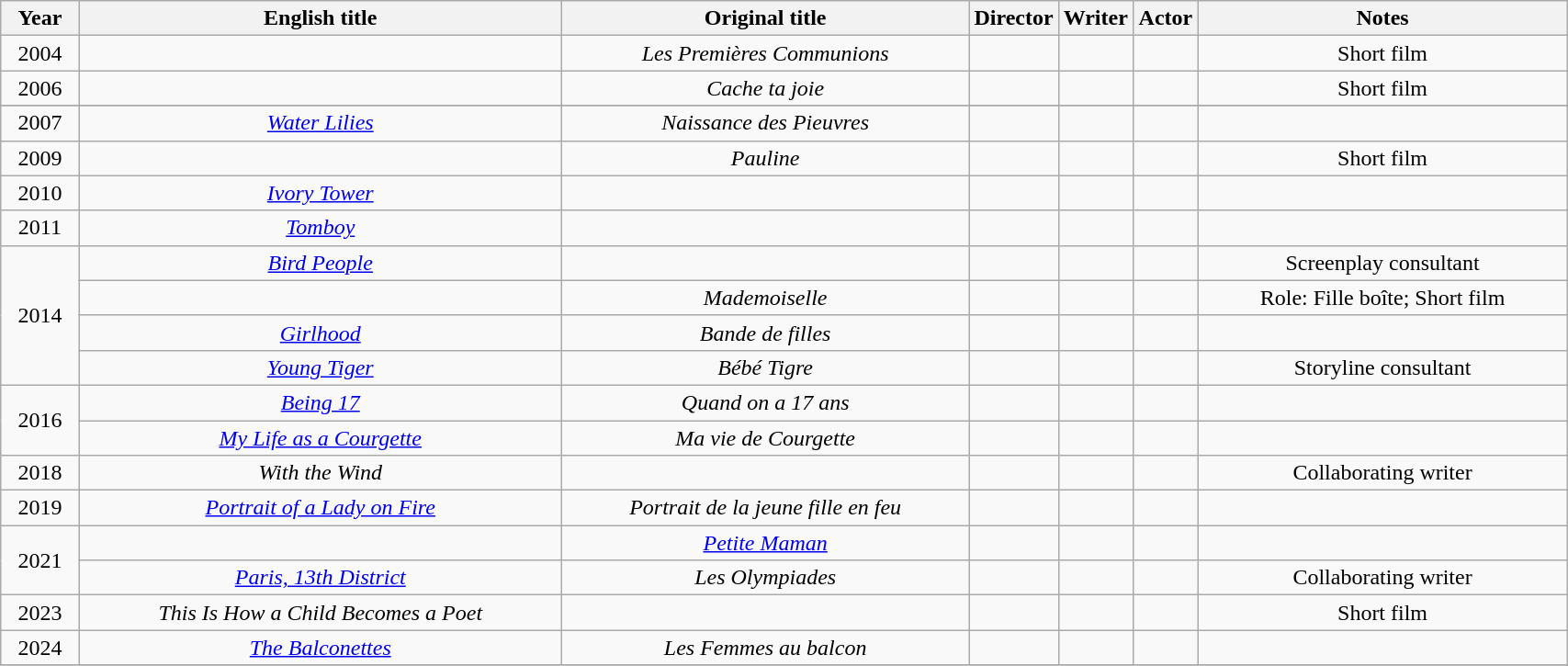<table class="wikitable sortable" style="width:90%; text-align:center">
<tr>
<th>Year</th>
<th>English title</th>
<th>Original title</th>
<th width="40">Director</th>
<th width="40">Writer</th>
<th width="40">Actor</th>
<th class="unsortable">Notes</th>
</tr>
<tr>
<td>2004</td>
<td></td>
<td><em>Les Premières Communions</em></td>
<td></td>
<td></td>
<td></td>
<td>Short film</td>
</tr>
<tr>
<td>2006</td>
<td></td>
<td><em>Cache ta joie</em></td>
<td></td>
<td></td>
<td></td>
<td>Short film</td>
</tr>
<tr>
</tr>
<tr>
<td>2007</td>
<td><em><a href='#'>Water Lilies</a></em></td>
<td><em>Naissance des Pieuvres</em></td>
<td></td>
<td></td>
<td></td>
<td></td>
</tr>
<tr>
<td>2009</td>
<td></td>
<td><em>Pauline</em></td>
<td></td>
<td></td>
<td></td>
<td>Short film</td>
</tr>
<tr>
<td>2010</td>
<td><em><a href='#'>Ivory Tower</a></em></td>
<td></td>
<td></td>
<td></td>
<td></td>
<td></td>
</tr>
<tr>
<td>2011</td>
<td><em><a href='#'>Tomboy</a></em></td>
<td></td>
<td></td>
<td></td>
<td></td>
<td></td>
</tr>
<tr>
<td rowspan="4">2014</td>
<td><em><a href='#'>Bird People</a></em></td>
<td></td>
<td></td>
<td></td>
<td></td>
<td>Screenplay consultant</td>
</tr>
<tr>
<td></td>
<td><em>Mademoiselle</em></td>
<td></td>
<td></td>
<td></td>
<td>Role: Fille boîte; Short film</td>
</tr>
<tr>
<td><em><a href='#'>Girlhood</a></em></td>
<td><em>Bande de filles</em></td>
<td></td>
<td></td>
<td></td>
<td></td>
</tr>
<tr>
<td><em><a href='#'>Young Tiger</a></em></td>
<td><em>Bébé Tigre</em></td>
<td></td>
<td></td>
<td></td>
<td>Storyline consultant</td>
</tr>
<tr>
<td rowspan="2">2016</td>
<td><em><a href='#'>Being 17</a></em></td>
<td><em>Quand on a 17 ans</em></td>
<td></td>
<td></td>
<td></td>
<td></td>
</tr>
<tr>
<td><em><a href='#'>My Life as a Courgette</a></em></td>
<td><em>Ma vie de Courgette</em></td>
<td></td>
<td></td>
<td></td>
<td></td>
</tr>
<tr>
<td>2018</td>
<td><em>With the Wind</em></td>
<td></td>
<td></td>
<td></td>
<td></td>
<td>Collaborating writer</td>
</tr>
<tr>
<td>2019</td>
<td><em><a href='#'>Portrait of a Lady on Fire</a></em></td>
<td><em>Portrait de la jeune fille en feu</em></td>
<td></td>
<td></td>
<td></td>
<td></td>
</tr>
<tr>
<td rowspan="2">2021</td>
<td></td>
<td><em><a href='#'>Petite Maman</a></em></td>
<td></td>
<td></td>
<td></td>
<td></td>
</tr>
<tr>
<td><em><a href='#'>Paris, 13th District</a></em></td>
<td><em>Les Olympiades</em></td>
<td></td>
<td></td>
<td></td>
<td>Collaborating writer</td>
</tr>
<tr>
<td>2023</td>
<td><em>This Is How a Child Becomes a Poet</em></td>
<td></td>
<td></td>
<td></td>
<td></td>
<td>Short film</td>
</tr>
<tr>
<td>2024</td>
<td><em><a href='#'>The Balconettes</a></em></td>
<td><em>Les Femmes au balcon</em></td>
<td></td>
<td></td>
<td></td>
<td></td>
</tr>
<tr>
</tr>
</table>
